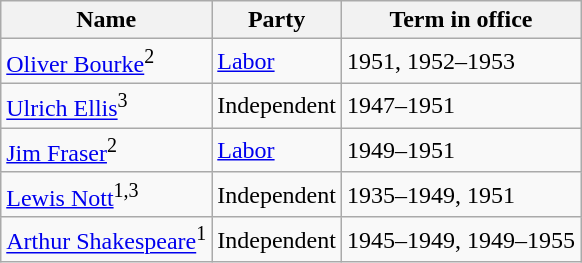<table class="wikitable sortable">
<tr>
<th><strong>Name</strong></th>
<th><strong>Party</strong></th>
<th><strong>Term in office</strong></th>
</tr>
<tr>
<td><a href='#'>Oliver Bourke</a><sup>2</sup></td>
<td><a href='#'>Labor</a></td>
<td>1951, 1952–1953</td>
</tr>
<tr>
<td><a href='#'>Ulrich Ellis</a><sup>3</sup></td>
<td>Independent</td>
<td>1947–1951</td>
</tr>
<tr>
<td><a href='#'>Jim Fraser</a><sup>2</sup></td>
<td><a href='#'>Labor</a></td>
<td>1949–1951</td>
</tr>
<tr>
<td><a href='#'>Lewis Nott</a><sup>1,3</sup></td>
<td>Independent</td>
<td>1935–1949, 1951</td>
</tr>
<tr>
<td><a href='#'>Arthur Shakespeare</a><sup>1</sup></td>
<td>Independent</td>
<td>1945–1949, 1949–1955</td>
</tr>
</table>
